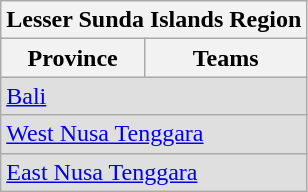<table class="wikitable sortable">
<tr>
<th colspan="2"><strong>Lesser Sunda Islands Region</strong></th>
</tr>
<tr>
<th style="width:47%;">Province</th>
<th style="width:53%;">Teams</th>
</tr>
<tr bgcolor="#DFDFDF">
<td colspan="2"> <a href='#'>Bali</a></td>
</tr>
<tr bgcolor="#DFDFDF">
<td colspan="2"> <a href='#'>West Nusa Tenggara</a></td>
</tr>
<tr bgcolor="#DFDFDF">
<td colspan="2"> <a href='#'>East Nusa Tenggara</a></td>
</tr>
</table>
